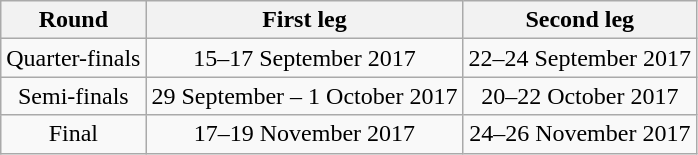<table class="wikitable" style="text-align:center">
<tr>
<th>Round</th>
<th>First leg</th>
<th>Second leg</th>
</tr>
<tr>
<td>Quarter-finals</td>
<td>15–17 September 2017</td>
<td>22–24 September 2017</td>
</tr>
<tr>
<td>Semi-finals</td>
<td>29 September – 1 October 2017</td>
<td>20–22 October 2017</td>
</tr>
<tr>
<td>Final</td>
<td>17–19 November 2017</td>
<td>24–26 November 2017</td>
</tr>
</table>
